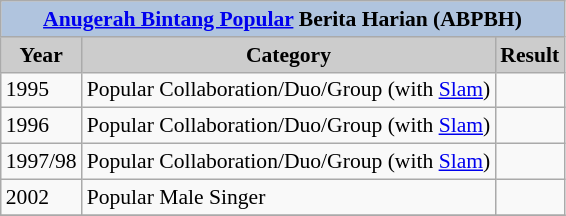<table class="wikitable" style="font-size:90%;">
<tr>
<th colspan=5 style="background:#B0C4DE;"><a href='#'>Anugerah Bintang Popular</a> Berita Harian (ABPBH)</th>
</tr>
<tr align="center">
<th style="background: #CCCCCC;">Year</th>
<th style="background: #CCCCCC;">Category</th>
<th style="background: #CCCCCC;">Result</th>
</tr>
<tr>
<td>1995</td>
<td>Popular Collaboration/Duo/Group (with <a href='#'>Slam</a>)</td>
<td></td>
</tr>
<tr>
<td>1996</td>
<td>Popular Collaboration/Duo/Group (with <a href='#'>Slam</a>)</td>
<td></td>
</tr>
<tr>
<td>1997/98</td>
<td>Popular Collaboration/Duo/Group (with <a href='#'>Slam</a>)</td>
<td></td>
</tr>
<tr>
<td>2002</td>
<td>Popular Male Singer</td>
<td></td>
</tr>
<tr>
</tr>
</table>
